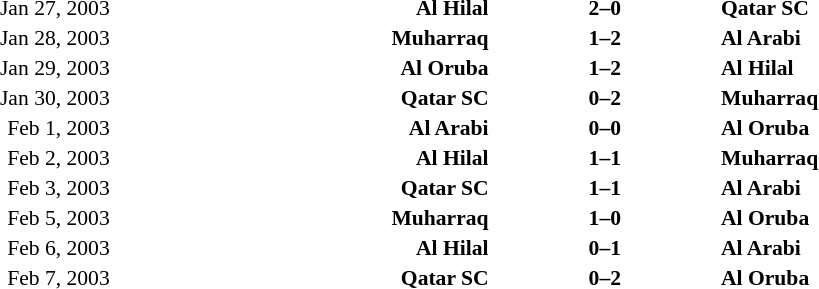<table width=100% cellspacing=1>
<tr>
<th width=10%></th>
<th width=20%></th>
<th width=12%></th>
<th width=20%></th>
<th></th>
</tr>
<tr>
</tr>
<tr style=font-size:90%>
<td align=right>Jan 27, 2003</td>
<td align=right><strong>Al Hilal</strong></td>
<td align=center><strong>2–0</strong></td>
<td><strong>Qatar SC</strong></td>
</tr>
<tr style=font-size:90%>
<td align=right>Jan 28, 2003</td>
<td align=right><strong>Muharraq</strong></td>
<td align=center><strong>1–2</strong></td>
<td><strong>Al Arabi</strong></td>
</tr>
<tr style=font-size:90%>
<td align=right>Jan 29, 2003</td>
<td align=right><strong>Al Oruba</strong></td>
<td align=center><strong>1–2</strong></td>
<td><strong>Al Hilal</strong></td>
</tr>
<tr style=font-size:90%>
<td align=right>Jan 30, 2003</td>
<td align=right><strong>Qatar SC</strong></td>
<td align=center><strong>0–2</strong></td>
<td><strong>Muharraq</strong></td>
</tr>
<tr style=font-size:90%>
<td align=right>Feb 1, 2003</td>
<td align=right><strong>Al Arabi</strong></td>
<td align=center><strong>0–0</strong></td>
<td><strong>Al Oruba</strong></td>
</tr>
<tr style=font-size:90%>
<td align=right>Feb 2, 2003</td>
<td align=right><strong>Al Hilal</strong></td>
<td align=center><strong>1–1</strong></td>
<td><strong>Muharraq</strong></td>
</tr>
<tr style=font-size:90%>
<td align=right>Feb 3, 2003</td>
<td align=right><strong>Qatar SC</strong></td>
<td align=center><strong>1–1</strong></td>
<td><strong>Al Arabi</strong></td>
</tr>
<tr style=font-size:90%>
<td align=right>Feb 5, 2003</td>
<td align=right><strong>Muharraq</strong></td>
<td align=center><strong>1–0</strong></td>
<td><strong>Al Oruba</strong></td>
</tr>
<tr style=font-size:90%>
<td align=right>Feb 6, 2003</td>
<td align=right><strong>Al Hilal</strong></td>
<td align=center><strong>0–1</strong></td>
<td><strong>Al Arabi</strong></td>
</tr>
<tr style=font-size:90%>
<td align=right>Feb 7, 2003</td>
<td align=right><strong>Qatar SC</strong></td>
<td align=center><strong>0–2</strong></td>
<td><strong>Al Oruba</strong></td>
</tr>
</table>
